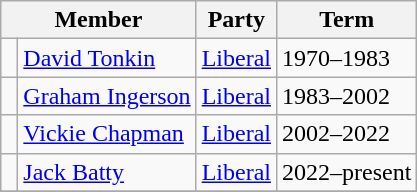<table class="wikitable">
<tr>
<th colspan="2">Member</th>
<th>Party</th>
<th>Term</th>
</tr>
<tr>
<td> </td>
<td><a href='#'>David Tonkin</a></td>
<td><a href='#'>Liberal</a></td>
<td>1970–1983</td>
</tr>
<tr>
<td> </td>
<td><a href='#'>Graham Ingerson</a></td>
<td><a href='#'>Liberal</a></td>
<td>1983–2002</td>
</tr>
<tr>
<td> </td>
<td><a href='#'>Vickie Chapman</a></td>
<td><a href='#'>Liberal</a></td>
<td>2002–2022</td>
</tr>
<tr>
<td> </td>
<td><a href='#'>Jack Batty</a></td>
<td><a href='#'>Liberal</a></td>
<td>2022–present</td>
</tr>
<tr>
</tr>
</table>
